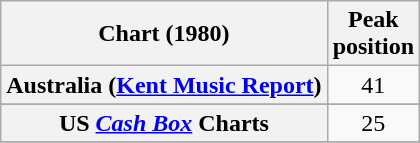<table class="wikitable plainrowheaders sortable">
<tr>
<th>Chart (1980)</th>
<th>Peak<br>position</th>
</tr>
<tr>
<th scope="row">Australia (<a href='#'>Kent Music Report</a>)</th>
<td align="center">41</td>
</tr>
<tr>
</tr>
<tr>
</tr>
<tr>
</tr>
<tr>
<th scope="row">US <em><a href='#'>Cash Box</a></em> Charts </th>
<td align="center">25</td>
</tr>
<tr>
</tr>
</table>
